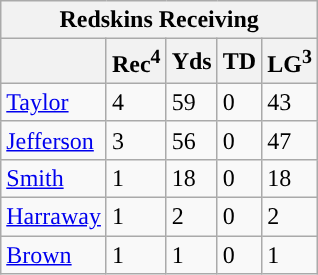<table class="wikitable">
<tr>
<th colspan="5">Redskins Receiving</th>
</tr>
<tr>
<th></th>
<th>Rec<sup>4</sup></th>
<th>Yds</th>
<th>TD</th>
<th>LG<sup>3</sup></th>
</tr>
<tr>
<td><a href='#'>Taylor</a></td>
<td>4</td>
<td>59</td>
<td>0</td>
<td>43</td>
</tr>
<tr>
<td><a href='#'>Jefferson</a></td>
<td>3</td>
<td>56</td>
<td>0</td>
<td>47</td>
</tr>
<tr>
<td><a href='#'>Smith</a></td>
<td>1</td>
<td>18</td>
<td>0</td>
<td>18</td>
</tr>
<tr>
<td><a href='#'>Harraway</a></td>
<td>1</td>
<td>2</td>
<td>0</td>
<td>2</td>
</tr>
<tr>
<td><a href='#'>Brown</a></td>
<td>1</td>
<td>1</td>
<td>0</td>
<td>1</td>
</tr>
</table>
